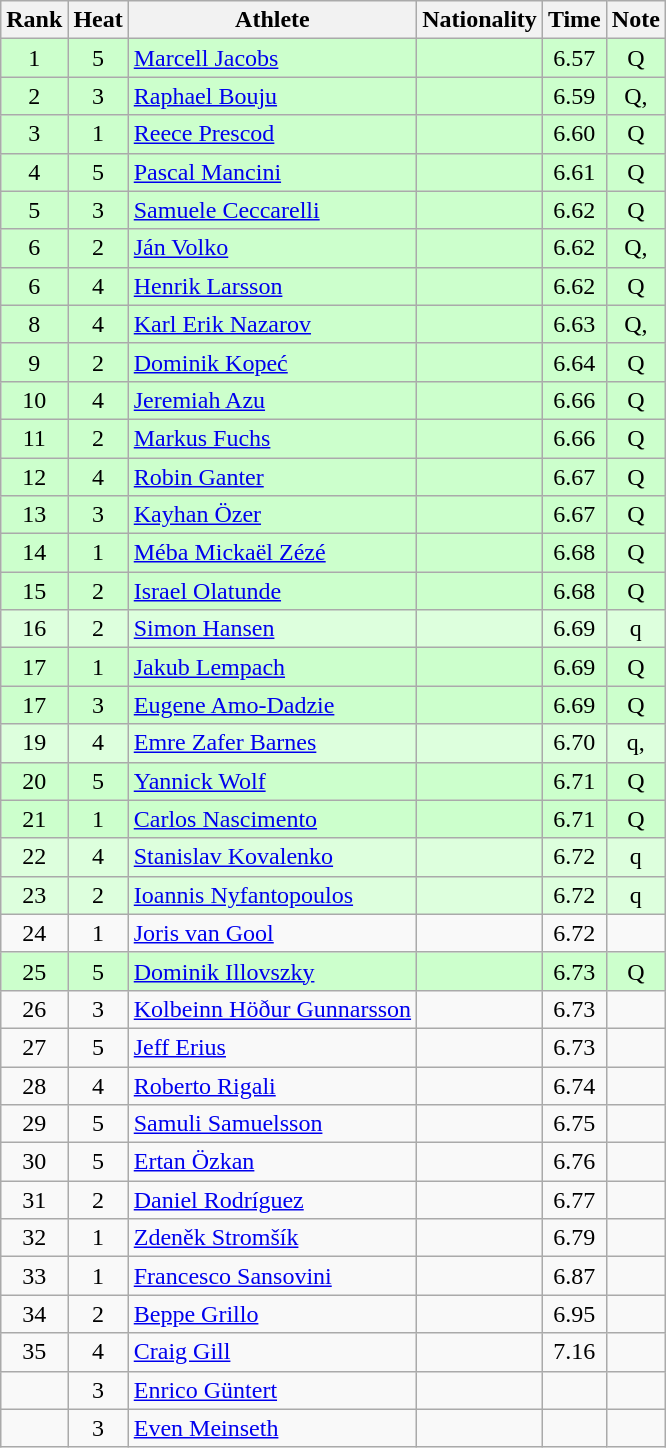<table class="wikitable sortable" style="text-align:center">
<tr>
<th>Rank</th>
<th>Heat</th>
<th>Athlete</th>
<th>Nationality</th>
<th>Time</th>
<th>Note</th>
</tr>
<tr bgcolor=ccffcc>
<td>1</td>
<td>5</td>
<td align="left"><a href='#'>Marcell Jacobs</a></td>
<td align="left"></td>
<td>6.57</td>
<td>Q</td>
</tr>
<tr bgcolor=ccffcc>
<td>2</td>
<td>3</td>
<td align="left"><a href='#'>Raphael Bouju</a></td>
<td align="left"></td>
<td>6.59</td>
<td>Q, </td>
</tr>
<tr bgcolor=ccffcc>
<td>3</td>
<td>1</td>
<td align="left"><a href='#'>Reece Prescod</a></td>
<td align="left"></td>
<td>6.60</td>
<td>Q</td>
</tr>
<tr bgcolor=ccffcc>
<td>4</td>
<td>5</td>
<td align="left"><a href='#'>Pascal Mancini</a></td>
<td align="left"></td>
<td>6.61</td>
<td>Q</td>
</tr>
<tr bgcolor=ccffcc>
<td>5</td>
<td>3</td>
<td align="left"><a href='#'>Samuele Ceccarelli</a></td>
<td align="left"></td>
<td>6.62</td>
<td>Q</td>
</tr>
<tr bgcolor=ccffcc>
<td>6</td>
<td>2</td>
<td align="left"><a href='#'>Ján Volko</a></td>
<td align="left"></td>
<td>6.62</td>
<td>Q, </td>
</tr>
<tr bgcolor=ccffcc>
<td>6</td>
<td>4</td>
<td align="left"><a href='#'>Henrik Larsson</a></td>
<td align="left"></td>
<td>6.62</td>
<td>Q</td>
</tr>
<tr bgcolor=ccffcc>
<td>8</td>
<td>4</td>
<td align="left"><a href='#'>Karl Erik Nazarov</a></td>
<td align="left"></td>
<td>6.63</td>
<td>Q, </td>
</tr>
<tr bgcolor=ccffcc>
<td>9</td>
<td>2</td>
<td align="left"><a href='#'>Dominik Kopeć</a></td>
<td align="left"></td>
<td>6.64</td>
<td>Q</td>
</tr>
<tr bgcolor=ccffcc>
<td>10</td>
<td>4</td>
<td align="left"><a href='#'>Jeremiah Azu</a></td>
<td align="left"></td>
<td>6.66</td>
<td>Q</td>
</tr>
<tr bgcolor=ccffcc>
<td>11</td>
<td>2</td>
<td align="left"><a href='#'>Markus Fuchs</a></td>
<td align="left"></td>
<td>6.66</td>
<td>Q</td>
</tr>
<tr bgcolor=ccffcc>
<td>12</td>
<td>4</td>
<td align="left"><a href='#'>Robin Ganter</a></td>
<td align="left"></td>
<td>6.67</td>
<td>Q</td>
</tr>
<tr bgcolor=ccffcc>
<td>13</td>
<td>3</td>
<td align="left"><a href='#'>Kayhan Özer</a></td>
<td align="left"></td>
<td>6.67</td>
<td>Q</td>
</tr>
<tr bgcolor=ccffcc>
<td>14</td>
<td>1</td>
<td align="left"><a href='#'>Méba Mickaël Zézé</a></td>
<td align="left"></td>
<td>6.68</td>
<td>Q</td>
</tr>
<tr bgcolor=ccffcc>
<td>15</td>
<td>2</td>
<td align="left"><a href='#'>Israel Olatunde</a></td>
<td align="left"></td>
<td>6.68</td>
<td>Q</td>
</tr>
<tr bgcolor=ddffdd>
<td>16</td>
<td>2</td>
<td align="left"><a href='#'>Simon Hansen</a></td>
<td align="left"></td>
<td>6.69</td>
<td>q</td>
</tr>
<tr bgcolor=ccffcc>
<td>17</td>
<td>1</td>
<td align="left"><a href='#'>Jakub Lempach</a></td>
<td align="left"></td>
<td>6.69</td>
<td>Q</td>
</tr>
<tr bgcolor=ccffcc>
<td>17</td>
<td>3</td>
<td align="left"><a href='#'>Eugene Amo-Dadzie</a></td>
<td align="left"></td>
<td>6.69</td>
<td>Q</td>
</tr>
<tr bgcolor=ddffdd>
<td>19</td>
<td>4</td>
<td align="left"><a href='#'>Emre Zafer Barnes</a></td>
<td align="left"></td>
<td>6.70</td>
<td>q, </td>
</tr>
<tr bgcolor=ccffcc>
<td>20</td>
<td>5</td>
<td align="left"><a href='#'>Yannick Wolf</a></td>
<td align="left"></td>
<td>6.71</td>
<td>Q</td>
</tr>
<tr bgcolor=ccffcc>
<td>21</td>
<td>1</td>
<td align="left"><a href='#'>Carlos Nascimento</a></td>
<td align="left"></td>
<td>6.71</td>
<td>Q</td>
</tr>
<tr bgcolor=ddffdd>
<td>22</td>
<td>4</td>
<td align="left"><a href='#'>Stanislav Kovalenko</a></td>
<td align="left"></td>
<td>6.72</td>
<td>q</td>
</tr>
<tr bgcolor=ddffdd>
<td>23</td>
<td>2</td>
<td align="left"><a href='#'>Ioannis Nyfantopoulos</a></td>
<td align="left"></td>
<td>6.72</td>
<td>q</td>
</tr>
<tr>
<td>24</td>
<td>1</td>
<td align="left"><a href='#'>Joris van Gool</a></td>
<td align="left"></td>
<td>6.72</td>
<td></td>
</tr>
<tr bgcolor=ccffcc>
<td>25</td>
<td>5</td>
<td align="left"><a href='#'>Dominik Illovszky</a></td>
<td align="left"></td>
<td>6.73</td>
<td>Q</td>
</tr>
<tr>
<td>26</td>
<td>3</td>
<td align="left"><a href='#'>Kolbeinn Höður Gunnarsson</a></td>
<td align="left"></td>
<td>6.73</td>
<td></td>
</tr>
<tr>
<td>27</td>
<td>5</td>
<td align="left"><a href='#'>Jeff Erius</a></td>
<td align="left"></td>
<td>6.73</td>
<td></td>
</tr>
<tr>
<td>28</td>
<td>4</td>
<td align="left"><a href='#'>Roberto Rigali</a></td>
<td align="left"></td>
<td>6.74</td>
<td></td>
</tr>
<tr>
<td>29</td>
<td>5</td>
<td align="left"><a href='#'>Samuli Samuelsson</a></td>
<td align="left"></td>
<td>6.75</td>
<td></td>
</tr>
<tr>
<td>30</td>
<td>5</td>
<td align="left"><a href='#'>Ertan Özkan</a></td>
<td align="left"></td>
<td>6.76</td>
<td></td>
</tr>
<tr>
<td>31</td>
<td>2</td>
<td align="left"><a href='#'>Daniel Rodríguez</a></td>
<td align="left"></td>
<td>6.77</td>
<td></td>
</tr>
<tr>
<td>32</td>
<td>1</td>
<td align="left"><a href='#'>Zdeněk Stromšík</a></td>
<td align="left"></td>
<td>6.79</td>
<td></td>
</tr>
<tr>
<td>33</td>
<td>1</td>
<td align="left"><a href='#'>Francesco Sansovini</a></td>
<td align="left"></td>
<td>6.87</td>
<td></td>
</tr>
<tr>
<td>34</td>
<td>2</td>
<td align="left"><a href='#'>Beppe Grillo</a></td>
<td align="left"></td>
<td>6.95</td>
<td></td>
</tr>
<tr>
<td>35</td>
<td>4</td>
<td align="left"><a href='#'>Craig Gill</a></td>
<td align="left"></td>
<td>7.16</td>
<td></td>
</tr>
<tr>
<td></td>
<td>3</td>
<td align="left"><a href='#'>Enrico Güntert</a></td>
<td align="left"></td>
<td></td>
<td></td>
</tr>
<tr>
<td></td>
<td>3</td>
<td align="left"><a href='#'>Even Meinseth</a></td>
<td align="left"></td>
<td></td>
<td></td>
</tr>
</table>
